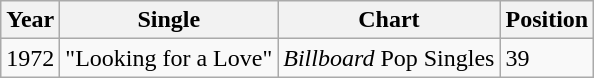<table class="wikitable">
<tr>
<th scope="col">Year</th>
<th scope="col">Single</th>
<th scope="col">Chart</th>
<th scope="col">Position</th>
</tr>
<tr>
<td>1972</td>
<td>"Looking for a Love"</td>
<td><em>Billboard</em> Pop Singles</td>
<td>39</td>
</tr>
</table>
